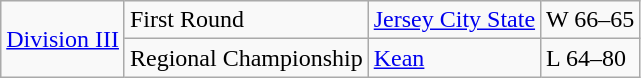<table class="wikitable">
<tr>
<td rowspan="5"><a href='#'>Division III</a></td>
<td>First Round</td>
<td><a href='#'>Jersey City State</a></td>
<td>W 66–65</td>
</tr>
<tr>
<td>Regional Championship</td>
<td><a href='#'>Kean</a></td>
<td>L 64–80</td>
</tr>
</table>
